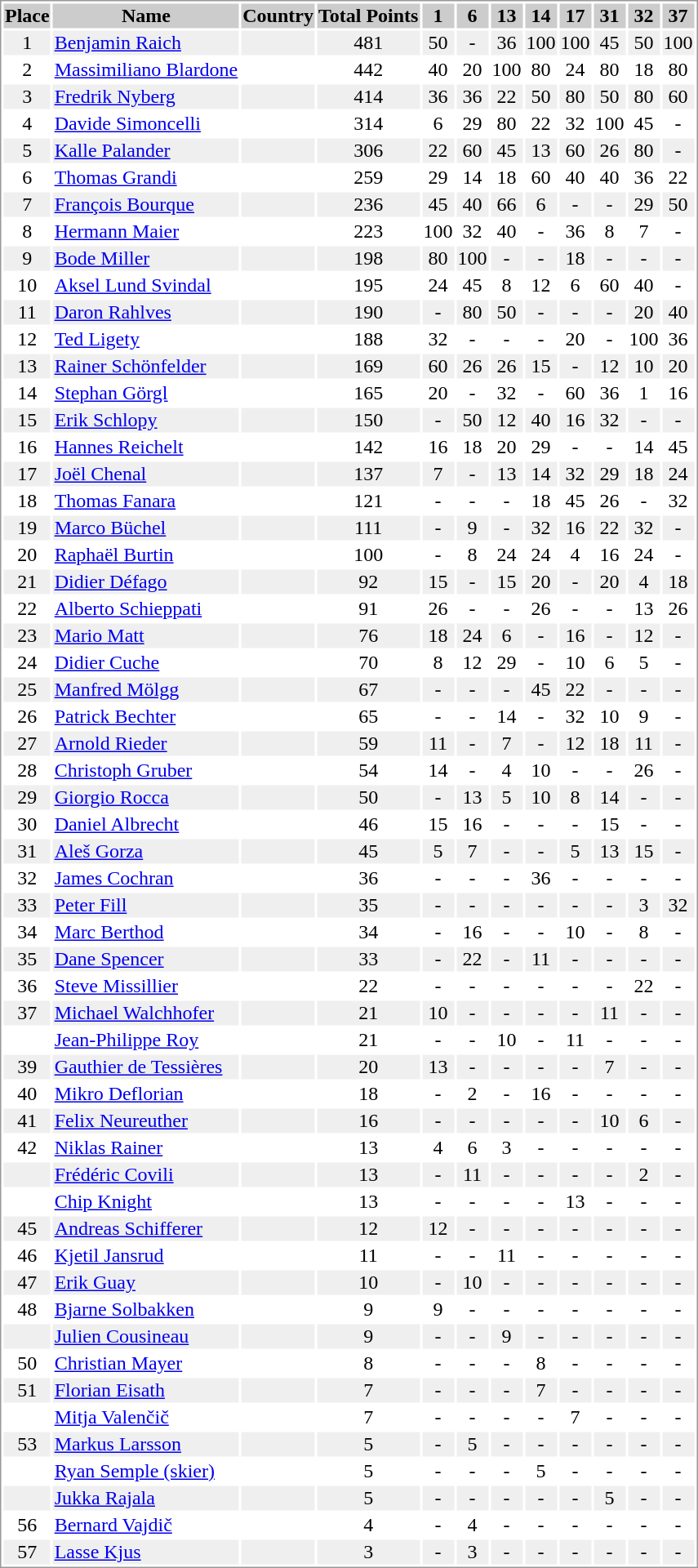<table border="0" style="border: 1px solid #999; background-color:#FFFFFF; text-align:center">
<tr align="center" bgcolor="#CCCCCC">
<th>Place</th>
<th>Name</th>
<th>Country</th>
<th>Total Points</th>
<th>1</th>
<th>6</th>
<th>13</th>
<th>14</th>
<th>17</th>
<th>31</th>
<th>32</th>
<th>37</th>
</tr>
<tr bgcolor="#EFEFEF">
<td>1</td>
<td align="left"><a href='#'>Benjamin Raich</a></td>
<td align="left"></td>
<td>481</td>
<td>50</td>
<td>-</td>
<td>36</td>
<td>100</td>
<td>100</td>
<td>45</td>
<td>50</td>
<td>100</td>
</tr>
<tr>
<td>2</td>
<td align="left"><a href='#'>Massimiliano Blardone</a></td>
<td align="left"></td>
<td>442</td>
<td>40</td>
<td>20</td>
<td>100</td>
<td>80</td>
<td>24</td>
<td>80</td>
<td>18</td>
<td>80</td>
</tr>
<tr bgcolor="#EFEFEF">
<td>3</td>
<td align="left"><a href='#'>Fredrik Nyberg</a></td>
<td align="left"></td>
<td>414</td>
<td>36</td>
<td>36</td>
<td>22</td>
<td>50</td>
<td>80</td>
<td>50</td>
<td>80</td>
<td>60</td>
</tr>
<tr>
<td>4</td>
<td align="left"><a href='#'>Davide Simoncelli</a></td>
<td align="left"></td>
<td>314</td>
<td>6</td>
<td>29</td>
<td>80</td>
<td>22</td>
<td>32</td>
<td>100</td>
<td>45</td>
<td>-</td>
</tr>
<tr bgcolor="#EFEFEF">
<td>5</td>
<td align="left"><a href='#'>Kalle Palander</a></td>
<td align="left"></td>
<td>306</td>
<td>22</td>
<td>60</td>
<td>45</td>
<td>13</td>
<td>60</td>
<td>26</td>
<td>80</td>
<td>-</td>
</tr>
<tr>
<td>6</td>
<td align="left"><a href='#'>Thomas Grandi</a></td>
<td align="left"></td>
<td>259</td>
<td>29</td>
<td>14</td>
<td>18</td>
<td>60</td>
<td>40</td>
<td>40</td>
<td>36</td>
<td>22</td>
</tr>
<tr bgcolor="#EFEFEF">
<td>7</td>
<td align="left"><a href='#'>François Bourque</a></td>
<td align="left"></td>
<td>236</td>
<td>45</td>
<td>40</td>
<td>66</td>
<td>6</td>
<td>-</td>
<td>-</td>
<td>29</td>
<td>50</td>
</tr>
<tr>
<td>8</td>
<td align="left"><a href='#'>Hermann Maier</a></td>
<td align="left"></td>
<td>223</td>
<td>100</td>
<td>32</td>
<td>40</td>
<td>-</td>
<td>36</td>
<td>8</td>
<td>7</td>
<td>-</td>
</tr>
<tr bgcolor="#EFEFEF">
<td>9</td>
<td align="left"><a href='#'>Bode Miller</a></td>
<td align="left"></td>
<td>198</td>
<td>80</td>
<td>100</td>
<td>-</td>
<td>-</td>
<td>18</td>
<td>-</td>
<td>-</td>
<td>-</td>
</tr>
<tr>
<td>10</td>
<td align="left"><a href='#'>Aksel Lund Svindal</a></td>
<td align="left"></td>
<td>195</td>
<td>24</td>
<td>45</td>
<td>8</td>
<td>12</td>
<td>6</td>
<td>60</td>
<td>40</td>
<td>-</td>
</tr>
<tr bgcolor="#EFEFEF">
<td>11</td>
<td align="left"><a href='#'>Daron Rahlves</a></td>
<td align="left"></td>
<td>190</td>
<td>-</td>
<td>80</td>
<td>50</td>
<td>-</td>
<td>-</td>
<td>-</td>
<td>20</td>
<td>40</td>
</tr>
<tr>
<td>12</td>
<td align="left"><a href='#'>Ted Ligety</a></td>
<td align="left"></td>
<td>188</td>
<td>32</td>
<td>-</td>
<td>-</td>
<td>-</td>
<td>20</td>
<td>-</td>
<td>100</td>
<td>36</td>
</tr>
<tr bgcolor="#EFEFEF">
<td>13</td>
<td align="left"><a href='#'>Rainer Schönfelder</a></td>
<td align="left"></td>
<td>169</td>
<td>60</td>
<td>26</td>
<td>26</td>
<td>15</td>
<td>-</td>
<td>12</td>
<td>10</td>
<td>20</td>
</tr>
<tr>
<td>14</td>
<td align="left"><a href='#'>Stephan Görgl</a></td>
<td align="left"></td>
<td>165</td>
<td>20</td>
<td>-</td>
<td>32</td>
<td>-</td>
<td>60</td>
<td>36</td>
<td>1</td>
<td>16</td>
</tr>
<tr bgcolor="#EFEFEF">
<td>15</td>
<td align="left"><a href='#'>Erik Schlopy</a></td>
<td align="left"></td>
<td>150</td>
<td>-</td>
<td>50</td>
<td>12</td>
<td>40</td>
<td>16</td>
<td>32</td>
<td>-</td>
<td>-</td>
</tr>
<tr>
<td>16</td>
<td align="left"><a href='#'>Hannes Reichelt</a></td>
<td align="left"></td>
<td>142</td>
<td>16</td>
<td>18</td>
<td>20</td>
<td>29</td>
<td>-</td>
<td>-</td>
<td>14</td>
<td>45</td>
</tr>
<tr bgcolor="#EFEFEF">
<td>17</td>
<td align="left"><a href='#'>Joël Chenal</a></td>
<td align="left"></td>
<td>137</td>
<td>7</td>
<td>-</td>
<td>13</td>
<td>14</td>
<td>32</td>
<td>29</td>
<td>18</td>
<td>24</td>
</tr>
<tr>
<td>18</td>
<td align="left"><a href='#'>Thomas Fanara</a></td>
<td align="left"></td>
<td>121</td>
<td>-</td>
<td>-</td>
<td>-</td>
<td>18</td>
<td>45</td>
<td>26</td>
<td>-</td>
<td>32</td>
</tr>
<tr bgcolor="#EFEFEF">
<td>19</td>
<td align="left"><a href='#'>Marco Büchel</a></td>
<td align="left"></td>
<td>111</td>
<td>-</td>
<td>9</td>
<td>-</td>
<td>32</td>
<td>16</td>
<td>22</td>
<td>32</td>
<td>-</td>
</tr>
<tr>
<td>20</td>
<td align="left"><a href='#'>Raphaël Burtin</a></td>
<td align="left"></td>
<td>100</td>
<td>-</td>
<td>8</td>
<td>24</td>
<td>24</td>
<td>4</td>
<td>16</td>
<td>24</td>
<td>-</td>
</tr>
<tr bgcolor="#EFEFEF">
<td>21</td>
<td align="left"><a href='#'>Didier Défago</a></td>
<td align="left"></td>
<td>92</td>
<td>15</td>
<td>-</td>
<td>15</td>
<td>20</td>
<td>-</td>
<td>20</td>
<td>4</td>
<td>18</td>
</tr>
<tr>
<td>22</td>
<td align="left"><a href='#'>Alberto Schieppati</a></td>
<td align="left"></td>
<td>91</td>
<td>26</td>
<td>-</td>
<td>-</td>
<td>26</td>
<td>-</td>
<td>-</td>
<td>13</td>
<td>26</td>
</tr>
<tr bgcolor="#EFEFEF">
<td>23</td>
<td align="left"><a href='#'>Mario Matt</a></td>
<td align="left"></td>
<td>76</td>
<td>18</td>
<td>24</td>
<td>6</td>
<td>-</td>
<td>16</td>
<td>-</td>
<td>12</td>
<td>-</td>
</tr>
<tr>
<td>24</td>
<td align="left"><a href='#'>Didier Cuche</a></td>
<td align="left"></td>
<td>70</td>
<td>8</td>
<td>12</td>
<td>29</td>
<td>-</td>
<td>10</td>
<td>6</td>
<td>5</td>
<td>-</td>
</tr>
<tr bgcolor="#EFEFEF">
<td>25</td>
<td align="left"><a href='#'>Manfred Mölgg</a></td>
<td align="left"></td>
<td>67</td>
<td>-</td>
<td>-</td>
<td>-</td>
<td>45</td>
<td>22</td>
<td>-</td>
<td>-</td>
<td>-</td>
</tr>
<tr>
<td>26</td>
<td align="left"><a href='#'>Patrick Bechter</a></td>
<td align="left"></td>
<td>65</td>
<td>-</td>
<td>-</td>
<td>14</td>
<td>-</td>
<td>32</td>
<td>10</td>
<td>9</td>
<td>-</td>
</tr>
<tr bgcolor="#EFEFEF">
<td>27</td>
<td align="left"><a href='#'>Arnold Rieder</a></td>
<td align="left"></td>
<td>59</td>
<td>11</td>
<td>-</td>
<td>7</td>
<td>-</td>
<td>12</td>
<td>18</td>
<td>11</td>
<td>-</td>
</tr>
<tr>
<td>28</td>
<td align="left"><a href='#'>Christoph Gruber</a></td>
<td align="left"></td>
<td>54</td>
<td>14</td>
<td>-</td>
<td>4</td>
<td>10</td>
<td>-</td>
<td>-</td>
<td>26</td>
<td>-</td>
</tr>
<tr bgcolor="#EFEFEF">
<td>29</td>
<td align="left"><a href='#'>Giorgio Rocca</a></td>
<td align="left"></td>
<td>50</td>
<td>-</td>
<td>13</td>
<td>5</td>
<td>10</td>
<td>8</td>
<td>14</td>
<td>-</td>
<td>-</td>
</tr>
<tr>
<td>30</td>
<td align="left"><a href='#'>Daniel Albrecht</a></td>
<td align="left"></td>
<td>46</td>
<td>15</td>
<td>16</td>
<td>-</td>
<td>-</td>
<td>-</td>
<td>15</td>
<td>-</td>
<td>-</td>
</tr>
<tr bgcolor="#EFEFEF">
<td>31</td>
<td align="left"><a href='#'>Aleš Gorza</a></td>
<td align="left"></td>
<td>45</td>
<td>5</td>
<td>7</td>
<td>-</td>
<td>-</td>
<td>5</td>
<td>13</td>
<td>15</td>
<td>-</td>
</tr>
<tr>
<td>32</td>
<td align="left"><a href='#'>James Cochran</a></td>
<td align="left"></td>
<td>36</td>
<td>-</td>
<td>-</td>
<td>-</td>
<td>36</td>
<td>-</td>
<td>-</td>
<td>-</td>
<td>-</td>
</tr>
<tr bgcolor="#EFEFEF">
<td>33</td>
<td align="left"><a href='#'>Peter Fill</a></td>
<td align="left"></td>
<td>35</td>
<td>-</td>
<td>-</td>
<td>-</td>
<td>-</td>
<td>-</td>
<td>-</td>
<td>3</td>
<td>32</td>
</tr>
<tr>
<td>34</td>
<td align="left"><a href='#'>Marc Berthod</a></td>
<td align="left"></td>
<td>34</td>
<td>-</td>
<td>16</td>
<td>-</td>
<td>-</td>
<td>10</td>
<td>-</td>
<td>8</td>
<td>-</td>
</tr>
<tr bgcolor="#EFEFEF">
<td>35</td>
<td align="left"><a href='#'>Dane Spencer</a></td>
<td align="left"></td>
<td>33</td>
<td>-</td>
<td>22</td>
<td>-</td>
<td>11</td>
<td>-</td>
<td>-</td>
<td>-</td>
<td>-</td>
</tr>
<tr>
<td>36</td>
<td align="left"><a href='#'>Steve Missillier</a></td>
<td align="left"></td>
<td>22</td>
<td>-</td>
<td>-</td>
<td>-</td>
<td>-</td>
<td>-</td>
<td>-</td>
<td>22</td>
<td>-</td>
</tr>
<tr bgcolor="#EFEFEF">
<td>37</td>
<td align="left"><a href='#'>Michael Walchhofer</a></td>
<td align="left"></td>
<td>21</td>
<td>10</td>
<td>-</td>
<td>-</td>
<td>-</td>
<td>-</td>
<td>11</td>
<td>-</td>
<td>-</td>
</tr>
<tr>
<td></td>
<td align="left"><a href='#'>Jean-Philippe Roy</a></td>
<td align="left"></td>
<td>21</td>
<td>-</td>
<td>-</td>
<td>10</td>
<td>-</td>
<td>11</td>
<td>-</td>
<td>-</td>
<td>-</td>
</tr>
<tr bgcolor="#EFEFEF">
<td>39</td>
<td align="left"><a href='#'>Gauthier de Tessières</a></td>
<td align="left"></td>
<td>20</td>
<td>13</td>
<td>-</td>
<td>-</td>
<td>-</td>
<td>-</td>
<td>7</td>
<td>-</td>
<td>-</td>
</tr>
<tr>
<td>40</td>
<td align="left"><a href='#'>Mikro Deflorian</a></td>
<td align="left"></td>
<td>18</td>
<td>-</td>
<td>2</td>
<td>-</td>
<td>16</td>
<td>-</td>
<td>-</td>
<td>-</td>
<td>-</td>
</tr>
<tr bgcolor="#EFEFEF">
<td>41</td>
<td align="left"><a href='#'>Felix Neureuther</a></td>
<td align="left"></td>
<td>16</td>
<td>-</td>
<td>-</td>
<td>-</td>
<td>-</td>
<td>-</td>
<td>10</td>
<td>6</td>
<td>-</td>
</tr>
<tr>
<td>42</td>
<td align="left"><a href='#'>Niklas Rainer</a></td>
<td align="left"></td>
<td>13</td>
<td>4</td>
<td>6</td>
<td>3</td>
<td>-</td>
<td>-</td>
<td>-</td>
<td>-</td>
<td>-</td>
</tr>
<tr bgcolor="#EFEFEF">
<td></td>
<td align="left"><a href='#'>Frédéric Covili</a></td>
<td align="left"></td>
<td>13</td>
<td>-</td>
<td>11</td>
<td>-</td>
<td>-</td>
<td>-</td>
<td>-</td>
<td>2</td>
<td>-</td>
</tr>
<tr>
<td></td>
<td align="left"><a href='#'>Chip Knight</a></td>
<td align="left"></td>
<td>13</td>
<td>-</td>
<td>-</td>
<td>-</td>
<td>-</td>
<td>13</td>
<td>-</td>
<td>-</td>
<td>-</td>
</tr>
<tr bgcolor="#EFEFEF">
<td>45</td>
<td align="left"><a href='#'>Andreas Schifferer</a></td>
<td align="left"></td>
<td>12</td>
<td>12</td>
<td>-</td>
<td>-</td>
<td>-</td>
<td>-</td>
<td>-</td>
<td>-</td>
<td>-</td>
</tr>
<tr>
<td>46</td>
<td align="left"><a href='#'>Kjetil Jansrud</a></td>
<td align="left"></td>
<td>11</td>
<td>-</td>
<td>-</td>
<td>11</td>
<td>-</td>
<td>-</td>
<td>-</td>
<td>-</td>
<td>-</td>
</tr>
<tr bgcolor="#EFEFEF">
<td>47</td>
<td align="left"><a href='#'>Erik Guay</a></td>
<td align="left"></td>
<td>10</td>
<td>-</td>
<td>10</td>
<td>-</td>
<td>-</td>
<td>-</td>
<td>-</td>
<td>-</td>
<td>-</td>
</tr>
<tr>
<td>48</td>
<td align="left"><a href='#'>Bjarne Solbakken</a></td>
<td align="left"></td>
<td>9</td>
<td>9</td>
<td>-</td>
<td>-</td>
<td>-</td>
<td>-</td>
<td>-</td>
<td>-</td>
<td>-</td>
</tr>
<tr bgcolor="#EFEFEF">
<td></td>
<td align="left"><a href='#'>Julien Cousineau</a></td>
<td align="left"></td>
<td>9</td>
<td>-</td>
<td>-</td>
<td>9</td>
<td>-</td>
<td>-</td>
<td>-</td>
<td>-</td>
<td>-</td>
</tr>
<tr>
<td>50</td>
<td align="left"><a href='#'>Christian Mayer</a></td>
<td align="left"></td>
<td>8</td>
<td>-</td>
<td>-</td>
<td>-</td>
<td>8</td>
<td>-</td>
<td>-</td>
<td>-</td>
<td>-</td>
</tr>
<tr bgcolor="#EFEFEF">
<td>51</td>
<td align="left"><a href='#'>Florian Eisath</a></td>
<td align="left"></td>
<td>7</td>
<td>-</td>
<td>-</td>
<td>-</td>
<td>7</td>
<td>-</td>
<td>-</td>
<td>-</td>
<td>-</td>
</tr>
<tr>
<td></td>
<td align="left"><a href='#'>Mitja Valenčič</a></td>
<td align="left"></td>
<td>7</td>
<td>-</td>
<td>-</td>
<td>-</td>
<td>-</td>
<td>7</td>
<td>-</td>
<td>-</td>
<td>-</td>
</tr>
<tr bgcolor="#EFEFEF">
<td>53</td>
<td align="left"><a href='#'>Markus Larsson</a></td>
<td align="left"></td>
<td>5</td>
<td>-</td>
<td>5</td>
<td>-</td>
<td>-</td>
<td>-</td>
<td>-</td>
<td>-</td>
<td>-</td>
</tr>
<tr>
<td></td>
<td align="left"><a href='#'>Ryan Semple (skier)</a></td>
<td align="left"></td>
<td>5</td>
<td>-</td>
<td>-</td>
<td>-</td>
<td>5</td>
<td>-</td>
<td>-</td>
<td>-</td>
<td>-</td>
</tr>
<tr bgcolor="#EFEFEF">
<td></td>
<td align="left"><a href='#'>Jukka Rajala</a></td>
<td align="left"></td>
<td>5</td>
<td>-</td>
<td>-</td>
<td>-</td>
<td>-</td>
<td>-</td>
<td>5</td>
<td>-</td>
<td>-</td>
</tr>
<tr>
<td>56</td>
<td align="left"><a href='#'>Bernard Vajdič</a></td>
<td align="left"></td>
<td>4</td>
<td>-</td>
<td>4</td>
<td>-</td>
<td>-</td>
<td>-</td>
<td>-</td>
<td>-</td>
<td>-</td>
</tr>
<tr bgcolor="#EFEFEF">
<td>57</td>
<td align="left"><a href='#'>Lasse Kjus</a></td>
<td align="left"></td>
<td>3</td>
<td>-</td>
<td>3</td>
<td>-</td>
<td>-</td>
<td>-</td>
<td>-</td>
<td>-</td>
<td>-</td>
</tr>
</table>
